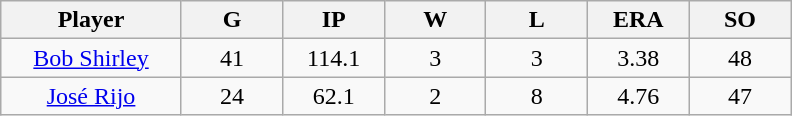<table class="wikitable sortable">
<tr>
<th bgcolor="#DDDDFF" width="16%">Player</th>
<th bgcolor="#DDDDFF" width="9%">G</th>
<th bgcolor="#DDDDFF" width="9%">IP</th>
<th bgcolor="#DDDDFF" width="9%">W</th>
<th bgcolor="#DDDDFF" width="9%">L</th>
<th bgcolor="#DDDDFF" width="9%">ERA</th>
<th bgcolor="#DDDDFF" width="9%">SO</th>
</tr>
<tr align="center">
<td><a href='#'>Bob Shirley</a></td>
<td>41</td>
<td>114.1</td>
<td>3</td>
<td>3</td>
<td>3.38</td>
<td>48</td>
</tr>
<tr align="center">
<td><a href='#'>José Rijo</a></td>
<td>24</td>
<td>62.1</td>
<td>2</td>
<td>8</td>
<td>4.76</td>
<td>47</td>
</tr>
</table>
